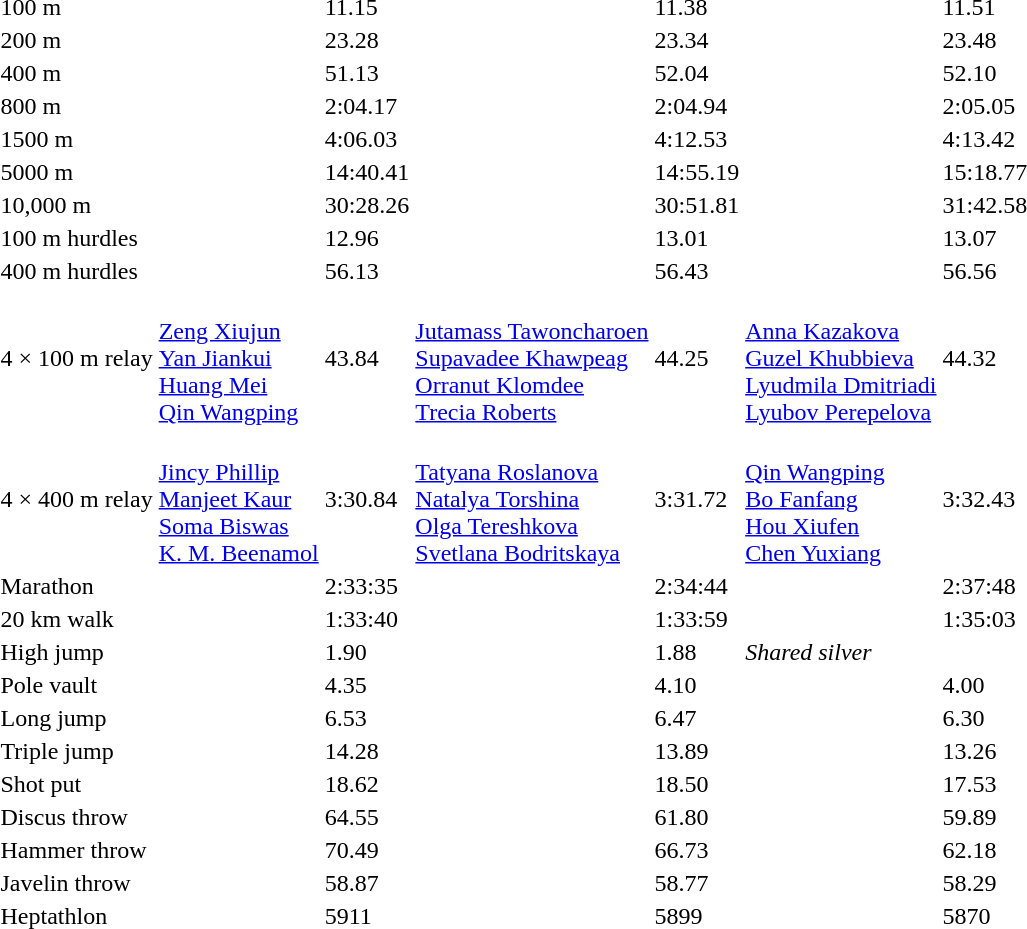<table>
<tr>
<td>100 m<br></td>
<td></td>
<td>11.15<br></td>
<td></td>
<td>11.38</td>
<td></td>
<td>11.51</td>
</tr>
<tr>
<td>200 m<br></td>
<td></td>
<td>23.28</td>
<td></td>
<td>23.34</td>
<td></td>
<td>23.48</td>
</tr>
<tr>
<td>400 m<br></td>
<td></td>
<td>51.13<br></td>
<td></td>
<td>52.04</td>
<td></td>
<td>52.10</td>
</tr>
<tr>
<td>800 m<br></td>
<td></td>
<td>2:04.17</td>
<td></td>
<td>2:04.94</td>
<td></td>
<td>2:05.05</td>
</tr>
<tr>
<td>1500 m<br></td>
<td></td>
<td>4:06.03<br></td>
<td></td>
<td>4:12.53</td>
<td></td>
<td>4:13.42</td>
</tr>
<tr>
<td>5000 m<br></td>
<td></td>
<td>14:40.41<br></td>
<td></td>
<td>14:55.19</td>
<td></td>
<td>15:18.77</td>
</tr>
<tr>
<td>10,000 m<br></td>
<td></td>
<td>30:28.26<br></td>
<td></td>
<td>30:51.81</td>
<td></td>
<td>31:42.58</td>
</tr>
<tr>
<td>100 m hurdles<br></td>
<td></td>
<td>12.96</td>
<td></td>
<td>13.01</td>
<td></td>
<td>13.07</td>
</tr>
<tr>
<td>400 m hurdles<br></td>
<td></td>
<td>56.13</td>
<td></td>
<td>56.43</td>
<td></td>
<td>56.56</td>
</tr>
<tr>
<td>4 × 100 m relay<br></td>
<td><br><a href='#'>Zeng Xiujun</a><br><a href='#'>Yan Jiankui</a><br><a href='#'>Huang Mei</a><br><a href='#'>Qin Wangping</a></td>
<td>43.84</td>
<td><br><a href='#'>Jutamass Tawoncharoen</a><br><a href='#'>Supavadee Khawpeag</a><br><a href='#'>Orranut Klomdee</a><br><a href='#'>Trecia Roberts</a></td>
<td>44.25</td>
<td><br><a href='#'>Anna Kazakova</a><br><a href='#'>Guzel Khubbieva</a><br><a href='#'>Lyudmila Dmitriadi</a><br><a href='#'>Lyubov Perepelova</a></td>
<td>44.32</td>
</tr>
<tr>
<td>4 × 400 m relay<br></td>
<td><br><a href='#'>Jincy Phillip</a><br><a href='#'>Manjeet Kaur</a><br><a href='#'>Soma Biswas</a><br><a href='#'>K. M. Beenamol</a></td>
<td>3:30.84</td>
<td><br><a href='#'>Tatyana Roslanova</a><br><a href='#'>Natalya Torshina</a><br><a href='#'>Olga Tereshkova</a><br><a href='#'>Svetlana Bodritskaya</a></td>
<td>3:31.72</td>
<td><br><a href='#'>Qin Wangping</a><br><a href='#'>Bo Fanfang</a><br><a href='#'>Hou Xiufen</a><br><a href='#'>Chen Yuxiang</a></td>
<td>3:32.43</td>
</tr>
<tr>
<td>Marathon<br></td>
<td></td>
<td>2:33:35</td>
<td></td>
<td>2:34:44</td>
<td></td>
<td>2:37:48</td>
</tr>
<tr>
<td>20 km walk<br></td>
<td></td>
<td>1:33:40<br></td>
<td></td>
<td>1:33:59</td>
<td></td>
<td>1:35:03</td>
</tr>
<tr>
<td rowspan=2>High jump<br></td>
<td rowspan=2></td>
<td rowspan=2>1.90</td>
<td></td>
<td rowspan=2>1.88</td>
<td rowspan=2><em>Shared silver</em></td>
<td rowspan=2></td>
</tr>
<tr>
<td></td>
</tr>
<tr>
<td>Pole vault<br></td>
<td></td>
<td>4.35<br></td>
<td></td>
<td>4.10</td>
<td></td>
<td>4.00</td>
</tr>
<tr>
<td>Long jump<br></td>
<td></td>
<td>6.53</td>
<td></td>
<td>6.47</td>
<td></td>
<td>6.30</td>
</tr>
<tr>
<td>Triple jump<br></td>
<td></td>
<td>14.28<br></td>
<td></td>
<td>13.89</td>
<td></td>
<td>13.26</td>
</tr>
<tr>
<td>Shot put<br></td>
<td></td>
<td>18.62</td>
<td></td>
<td>18.50</td>
<td></td>
<td>17.53</td>
</tr>
<tr>
<td>Discus throw<br></td>
<td></td>
<td>64.55<br></td>
<td></td>
<td>61.80</td>
<td></td>
<td>59.89</td>
</tr>
<tr>
<td>Hammer throw<br></td>
<td></td>
<td>70.49<br></td>
<td></td>
<td>66.73</td>
<td></td>
<td>62.18</td>
</tr>
<tr>
<td>Javelin throw<br></td>
<td></td>
<td>58.87<br></td>
<td></td>
<td>58.77</td>
<td></td>
<td>58.29</td>
</tr>
<tr>
<td>Heptathlon<br></td>
<td></td>
<td>5911</td>
<td></td>
<td>5899</td>
<td></td>
<td>5870</td>
</tr>
</table>
